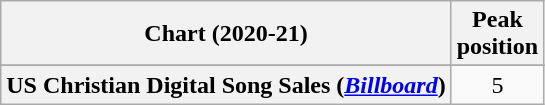<table class="wikitable sortable plainrowheaders" style="text-align:center">
<tr>
<th scope="col">Chart (2020-21)</th>
<th scope="col">Peak<br> position</th>
</tr>
<tr>
</tr>
<tr>
<th scope="row">US Christian Digital Song Sales (<em><a href='#'>Billboard</a></em>)</th>
<td>5</td>
</tr>
</table>
